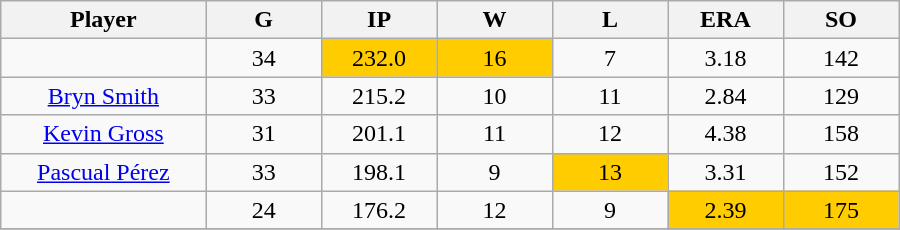<table class="wikitable sortable">
<tr>
<th bgcolor="#DDDDFF" width="16%">Player</th>
<th bgcolor="#DDDDFF" width="9%">G</th>
<th bgcolor="#DDDDFF" width="9%">IP</th>
<th bgcolor="#DDDDFF" width="9%">W</th>
<th bgcolor="#DDDDFF" width="9%">L</th>
<th bgcolor="#DDDDFF" width="9%">ERA</th>
<th bgcolor="#DDDDFF" width="9%">SO</th>
</tr>
<tr align="center">
<td></td>
<td>34</td>
<td bgcolor="#FFCC00">232.0</td>
<td bgcolor="#FFCC00">16</td>
<td>7</td>
<td>3.18</td>
<td>142</td>
</tr>
<tr align="center">
<td><a href='#'>Bryn Smith</a></td>
<td>33</td>
<td>215.2</td>
<td>10</td>
<td>11</td>
<td>2.84</td>
<td>129</td>
</tr>
<tr align="center">
<td><a href='#'>Kevin Gross</a></td>
<td>31</td>
<td>201.1</td>
<td>11</td>
<td>12</td>
<td>4.38</td>
<td>158</td>
</tr>
<tr align="center">
<td><a href='#'>Pascual Pérez</a></td>
<td>33</td>
<td>198.1</td>
<td>9</td>
<td bgcolor="#FFCC00">13</td>
<td>3.31</td>
<td>152</td>
</tr>
<tr align="center">
<td></td>
<td>24</td>
<td>176.2</td>
<td>12</td>
<td>9</td>
<td bgcolor="#FFCC00">2.39</td>
<td bgcolor="#FFCC00">175</td>
</tr>
<tr align="center">
</tr>
</table>
